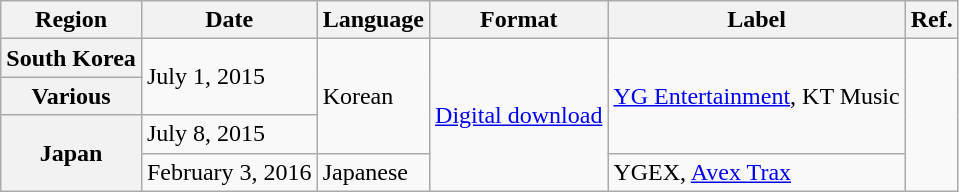<table class="wikitable plainrowheaders">
<tr>
<th scope="col">Region</th>
<th scope="col">Date</th>
<th scope="col">Language</th>
<th scope="col">Format</th>
<th scope="col">Label</th>
<th scope="col">Ref.</th>
</tr>
<tr>
<th scope="row">South Korea</th>
<td rowspan=2>July 1, 2015</td>
<td rowspan=3>Korean</td>
<td rowspan=4><a href='#'>Digital download</a></td>
<td rowspan=3><a href='#'>YG Entertainment</a>, KT Music</td>
<td rowspan=4></td>
</tr>
<tr>
<th scope="row">Various</th>
</tr>
<tr>
<th scope="row" rowspan=2>Japan</th>
<td>July 8, 2015</td>
</tr>
<tr>
<td>February 3, 2016</td>
<td>Japanese</td>
<td>YGEX, <a href='#'>Avex Trax</a></td>
</tr>
</table>
